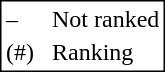<table style="border:1px solid black;">
<tr>
<td>–</td>
<td> </td>
<td>Not ranked</td>
</tr>
<tr>
<td>(#)</td>
<td> </td>
<td>Ranking</td>
</tr>
</table>
